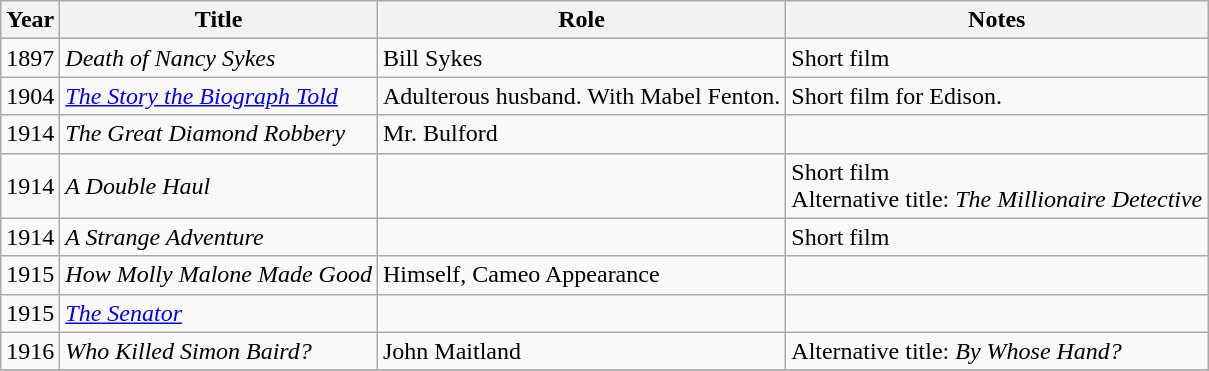<table class="wikitable sortable">
<tr>
<th>Year</th>
<th>Title</th>
<th>Role</th>
<th class="unsortable">Notes</th>
</tr>
<tr>
<td>1897</td>
<td><em>Death of Nancy Sykes</em></td>
<td>Bill Sykes</td>
<td>Short film</td>
</tr>
<tr>
<td>1904</td>
<td><em><a href='#'>The Story the Biograph Told</a></em></td>
<td>Adulterous husband. With Mabel Fenton.</td>
<td>Short film for Edison.</td>
</tr>
<tr>
<td>1914</td>
<td><em>The Great Diamond Robbery</em></td>
<td>Mr. Bulford</td>
<td></td>
</tr>
<tr>
<td>1914</td>
<td><em>A Double Haul</em></td>
<td></td>
<td>Short film<br>Alternative title: <em>The Millionaire Detective</em></td>
</tr>
<tr>
<td>1914</td>
<td><em>A Strange Adventure</em></td>
<td></td>
<td>Short film</td>
</tr>
<tr>
<td>1915</td>
<td><em>How Molly Malone Made Good</em></td>
<td>Himself, Cameo Appearance</td>
<td></td>
</tr>
<tr>
<td>1915</td>
<td><em><a href='#'>The Senator</a></em></td>
<td></td>
<td></td>
</tr>
<tr>
<td>1916</td>
<td><em>Who Killed Simon Baird?</em></td>
<td>John Maitland</td>
<td>Alternative title: <em>By Whose Hand?</em></td>
</tr>
<tr>
</tr>
</table>
